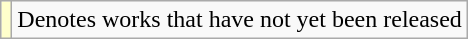<table class="wikitable">
<tr>
<td style="background:#FFFFCC;"></td>
<td>Denotes works that have not yet been released</td>
</tr>
</table>
